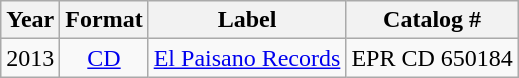<table class="wikitable" style="text-align:center">
<tr>
<th>Year</th>
<th>Format</th>
<th>Label</th>
<th>Catalog #</th>
</tr>
<tr>
<td>2013</td>
<td><a href='#'>CD</a></td>
<td><a href='#'>El Paisano Records</a></td>
<td>EPR CD 650184</td>
</tr>
</table>
